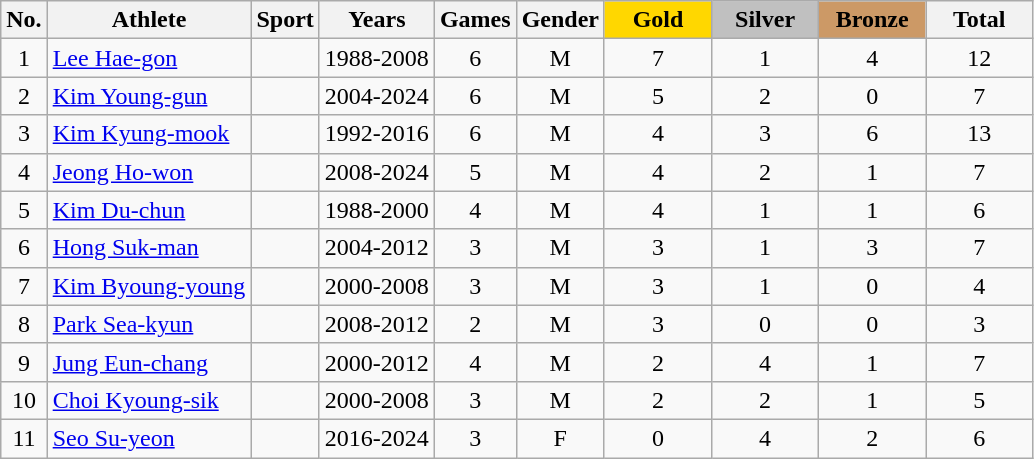<table class="wikitable sortable">
<tr>
<th>No.</th>
<th>Athlete</th>
<th>Sport</th>
<th>Years</th>
<th>Games</th>
<th>Gender</th>
<th style="background:gold; width:4.0em; font-weight:bold;">Gold</th>
<th style="background:silver; width:4.0em; font-weight:bold;">Silver</th>
<th style="background:#c96; width:4.0em; font-weight:bold;">Bronze</th>
<th style="width:4.0em;">Total</th>
</tr>
<tr align=center>
<td>1</td>
<td align=left><a href='#'>Lee Hae-gon</a></td>
<td align=left></td>
<td>1988-2008</td>
<td>6</td>
<td>M</td>
<td>7</td>
<td>1</td>
<td>4</td>
<td>12</td>
</tr>
<tr align=center>
<td>2</td>
<td align=left><a href='#'>Kim Young-gun</a></td>
<td align=left></td>
<td>2004-2024</td>
<td>6</td>
<td>M</td>
<td>5</td>
<td>2</td>
<td>0</td>
<td>7</td>
</tr>
<tr align=center>
<td>3</td>
<td align=left><a href='#'>Kim Kyung-mook</a></td>
<td align=left></td>
<td>1992-2016</td>
<td>6</td>
<td>M</td>
<td>4</td>
<td>3</td>
<td>6</td>
<td>13</td>
</tr>
<tr align=center>
<td>4</td>
<td align=left><a href='#'>Jeong Ho-won</a></td>
<td align=left></td>
<td>2008-2024</td>
<td>5</td>
<td>M</td>
<td>4</td>
<td>2</td>
<td>1</td>
<td>7</td>
</tr>
<tr align=center>
<td>5</td>
<td align=left><a href='#'>Kim Du-chun</a></td>
<td align=left></td>
<td>1988-2000</td>
<td>4</td>
<td>M</td>
<td>4</td>
<td>1</td>
<td>1</td>
<td>6</td>
</tr>
<tr align=center>
<td>6</td>
<td align=left><a href='#'>Hong Suk-man</a></td>
<td align=left></td>
<td>2004-2012</td>
<td>3</td>
<td>M</td>
<td>3</td>
<td>1</td>
<td>3</td>
<td>7</td>
</tr>
<tr align=center>
<td>7</td>
<td align=left><a href='#'>Kim Byoung-young</a></td>
<td align=left></td>
<td>2000-2008</td>
<td>3</td>
<td>M</td>
<td>3</td>
<td>1</td>
<td>0</td>
<td>4</td>
</tr>
<tr align=center>
<td>8</td>
<td align=left><a href='#'>Park Sea-kyun</a></td>
<td align=left></td>
<td>2008-2012</td>
<td>2</td>
<td>M</td>
<td>3</td>
<td>0</td>
<td>0</td>
<td>3</td>
</tr>
<tr align=center>
<td>9</td>
<td align=left><a href='#'>Jung Eun-chang</a></td>
<td align=left></td>
<td>2000-2012</td>
<td>4</td>
<td>M</td>
<td>2</td>
<td>4</td>
<td>1</td>
<td>7</td>
</tr>
<tr align=center>
<td>10</td>
<td align=left><a href='#'>Choi Kyoung-sik</a></td>
<td align=left></td>
<td>2000-2008</td>
<td>3</td>
<td>M</td>
<td>2</td>
<td>2</td>
<td>1</td>
<td>5</td>
</tr>
<tr align=center>
<td>11</td>
<td align=left><a href='#'>Seo Su-yeon</a></td>
<td align=left></td>
<td>2016-2024</td>
<td>3</td>
<td>F</td>
<td>0</td>
<td>4</td>
<td>2</td>
<td>6</td>
</tr>
</table>
